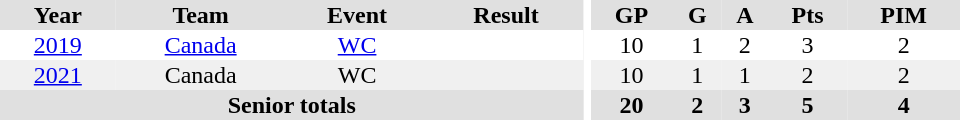<table border="0" cellpadding="1" cellspacing="0" ID="Table3" style="text-align:center; width:40em">
<tr bgcolor="#e0e0e0">
<th>Year</th>
<th>Team</th>
<th>Event</th>
<th>Result</th>
<th rowspan="100" bgcolor="#ffffff"></th>
<th>GP</th>
<th>G</th>
<th>A</th>
<th>Pts</th>
<th>PIM</th>
</tr>
<tr>
<td><a href='#'>2019</a></td>
<td><a href='#'>Canada</a></td>
<td><a href='#'>WC</a></td>
<td></td>
<td>10</td>
<td>1</td>
<td>2</td>
<td>3</td>
<td>2</td>
</tr>
<tr bgcolor="#f0f0f0">
<td><a href='#'>2021</a></td>
<td>Canada</td>
<td>WC</td>
<td></td>
<td>10</td>
<td>1</td>
<td>1</td>
<td>2</td>
<td>2</td>
</tr>
<tr bgcolor="#e0e0e0">
<th colspan="4">Senior totals</th>
<th>20</th>
<th>2</th>
<th>3</th>
<th>5</th>
<th>4</th>
</tr>
</table>
